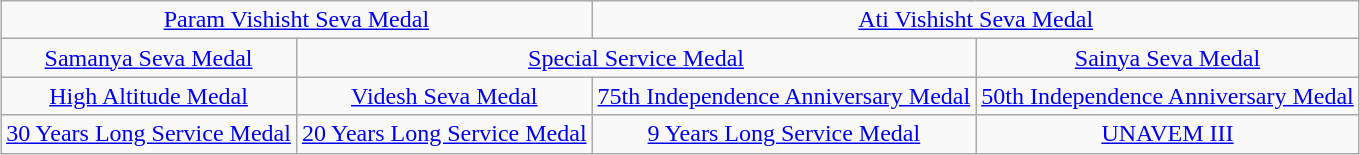<table class="wikitable" style="margin:1em auto; text-align:center;">
<tr>
<td colspan="2"><a href='#'>Param Vishisht Seva Medal</a></td>
<td colspan="2"><a href='#'>Ati Vishisht Seva Medal</a></td>
</tr>
<tr>
<td><a href='#'>Samanya Seva Medal</a></td>
<td colspan="2"><a href='#'>Special Service Medal</a></td>
<td><a href='#'>Sainya Seva Medal</a></td>
</tr>
<tr>
<td><a href='#'>High Altitude Medal</a></td>
<td><a href='#'>Videsh Seva Medal</a></td>
<td><a href='#'>75th Independence Anniversary Medal</a></td>
<td><a href='#'>50th Independence Anniversary Medal</a></td>
</tr>
<tr>
<td><a href='#'>30 Years Long Service Medal</a></td>
<td><a href='#'>20 Years Long Service Medal</a></td>
<td><a href='#'>9 Years Long Service Medal</a></td>
<td><a href='#'>UNAVEM III</a></td>
</tr>
</table>
